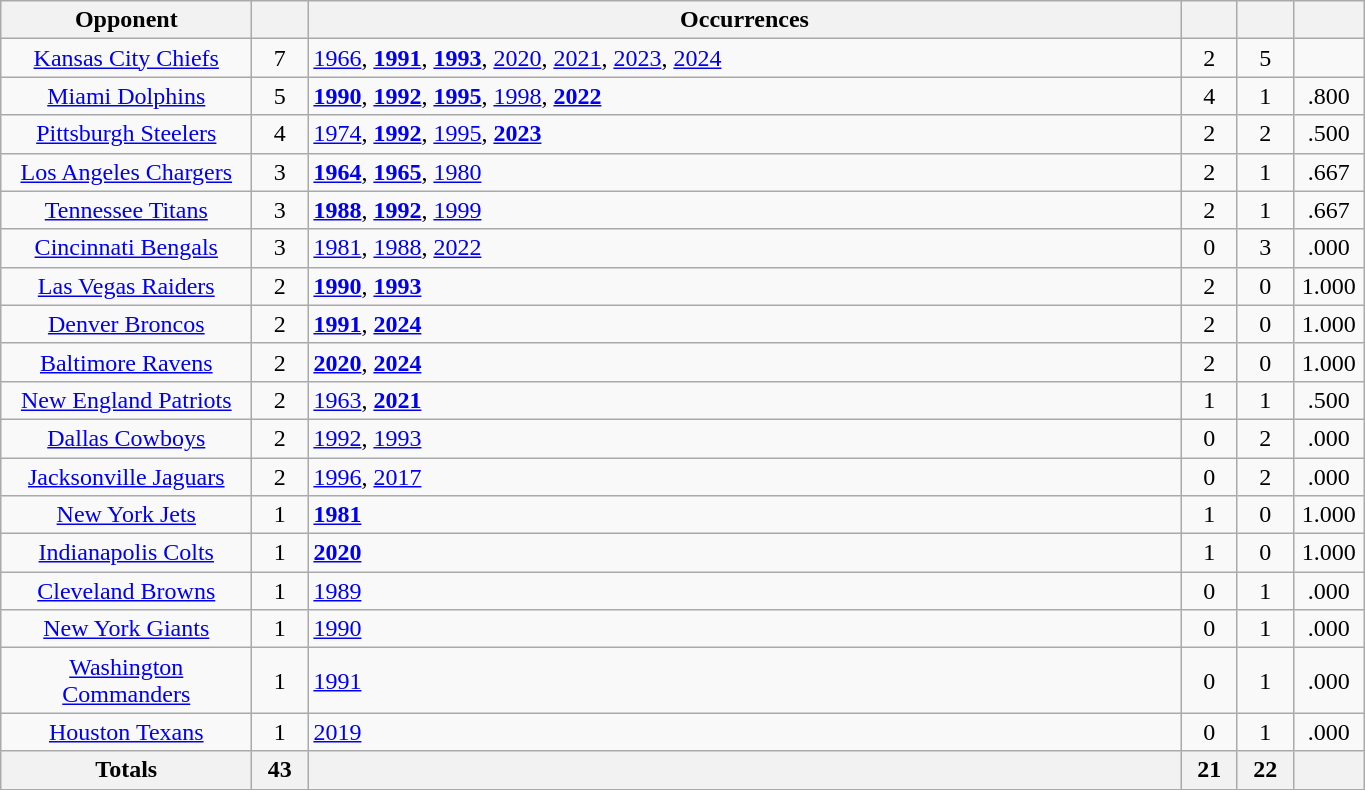<table class="wikitable sortable" style="text-align:center; width: 72%">
<tr>
<th width="160">Opponent</th>
<th width="30"></th>
<th>Occurrences</th>
<th width="30"></th>
<th width="30"></th>
<th width="40"></th>
</tr>
<tr>
<td><a href='#'>Kansas City Chiefs</a></td>
<td>7</td>
<td style="text-align:left"><a href='#'>1966</a>, <strong><a href='#'>1991</a></strong>, <strong><a href='#'>1993</a></strong>, <a href='#'>2020</a>, <a href='#'>2021</a>, <a href='#'>2023</a>, <a href='#'>2024</a></td>
<td>2</td>
<td>5</td>
<td></td>
</tr>
<tr>
<td><a href='#'>Miami Dolphins</a></td>
<td>5</td>
<td align=left><strong><a href='#'>1990</a></strong>, <strong><a href='#'>1992</a></strong>, <strong><a href='#'>1995</a></strong>, <a href='#'>1998</a>, <strong><a href='#'>2022</a></strong></td>
<td>4</td>
<td>1</td>
<td>.800</td>
</tr>
<tr>
<td><a href='#'>Pittsburgh Steelers</a></td>
<td>4</td>
<td align=left><a href='#'>1974</a>, <strong><a href='#'>1992</a></strong>, <a href='#'>1995</a>, <strong><a href='#'>2023</a></strong></td>
<td>2</td>
<td>2</td>
<td>.500</td>
</tr>
<tr>
<td><a href='#'>Los Angeles Chargers</a></td>
<td>3</td>
<td align=left><strong><a href='#'>1964</a></strong>, <strong><a href='#'>1965</a></strong>, <a href='#'>1980</a></td>
<td>2</td>
<td>1</td>
<td>.667</td>
</tr>
<tr>
<td><a href='#'>Tennessee Titans</a></td>
<td>3</td>
<td align=left><strong><a href='#'>1988</a></strong>, <strong><a href='#'>1992</a></strong>, <a href='#'>1999</a></td>
<td>2</td>
<td>1</td>
<td>.667</td>
</tr>
<tr>
<td><a href='#'>Cincinnati Bengals</a></td>
<td>3</td>
<td align=left><a href='#'>1981</a>, <a href='#'>1988</a>, <a href='#'>2022</a></td>
<td>0</td>
<td>3</td>
<td>.000</td>
</tr>
<tr>
<td><a href='#'>Las Vegas Raiders</a></td>
<td>2</td>
<td align=left><strong><a href='#'>1990</a></strong>, <strong><a href='#'>1993</a></strong></td>
<td>2</td>
<td>0</td>
<td>1.000</td>
</tr>
<tr>
<td><a href='#'>Denver Broncos</a></td>
<td>2</td>
<td align=left><strong><a href='#'>1991</a></strong>, <strong><a href='#'>2024</a></strong></td>
<td>2</td>
<td>0</td>
<td>1.000</td>
</tr>
<tr>
<td><a href='#'>Baltimore Ravens</a></td>
<td>2</td>
<td style="text-align:left"><strong><a href='#'>2020</a></strong>, <strong><a href='#'>2024</a></strong></td>
<td>2</td>
<td>0</td>
<td>1.000</td>
</tr>
<tr>
<td><a href='#'>New England Patriots</a></td>
<td>2</td>
<td style="text-align:left"><a href='#'>1963</a>, <strong><a href='#'>2021</a></strong></td>
<td>1</td>
<td>1</td>
<td>.500</td>
</tr>
<tr>
<td><a href='#'>Dallas Cowboys</a></td>
<td>2</td>
<td align=left><a href='#'>1992</a>, <a href='#'>1993</a></td>
<td>0</td>
<td>2</td>
<td>.000</td>
</tr>
<tr>
<td><a href='#'>Jacksonville Jaguars</a></td>
<td>2</td>
<td align=left><a href='#'>1996</a>, <a href='#'>2017</a></td>
<td>0</td>
<td>2</td>
<td>.000</td>
</tr>
<tr>
<td><a href='#'>New York Jets</a></td>
<td>1</td>
<td align=left><strong><a href='#'>1981</a></strong></td>
<td>1</td>
<td>0</td>
<td>1.000</td>
</tr>
<tr>
<td><a href='#'>Indianapolis Colts</a></td>
<td>1</td>
<td style="text-align:left"><strong><a href='#'>2020</a></strong></td>
<td>1</td>
<td>0</td>
<td>1.000</td>
</tr>
<tr>
<td><a href='#'>Cleveland Browns</a></td>
<td>1</td>
<td style="text-align:left"><a href='#'>1989</a></td>
<td>0</td>
<td>1</td>
<td>.000</td>
</tr>
<tr>
<td><a href='#'>New York Giants</a></td>
<td>1</td>
<td align=left><a href='#'>1990</a></td>
<td>0</td>
<td>1</td>
<td>.000</td>
</tr>
<tr>
<td><a href='#'>Washington Commanders</a></td>
<td>1</td>
<td align=left><a href='#'>1991</a></td>
<td>0</td>
<td>1</td>
<td>.000</td>
</tr>
<tr>
<td><a href='#'>Houston Texans</a></td>
<td>1</td>
<td align=left><a href='#'>2019</a></td>
<td>0</td>
<td>1</td>
<td>.000</td>
</tr>
<tr>
<th>Totals</th>
<th>43</th>
<th></th>
<th>21</th>
<th>22</th>
<th></th>
</tr>
</table>
